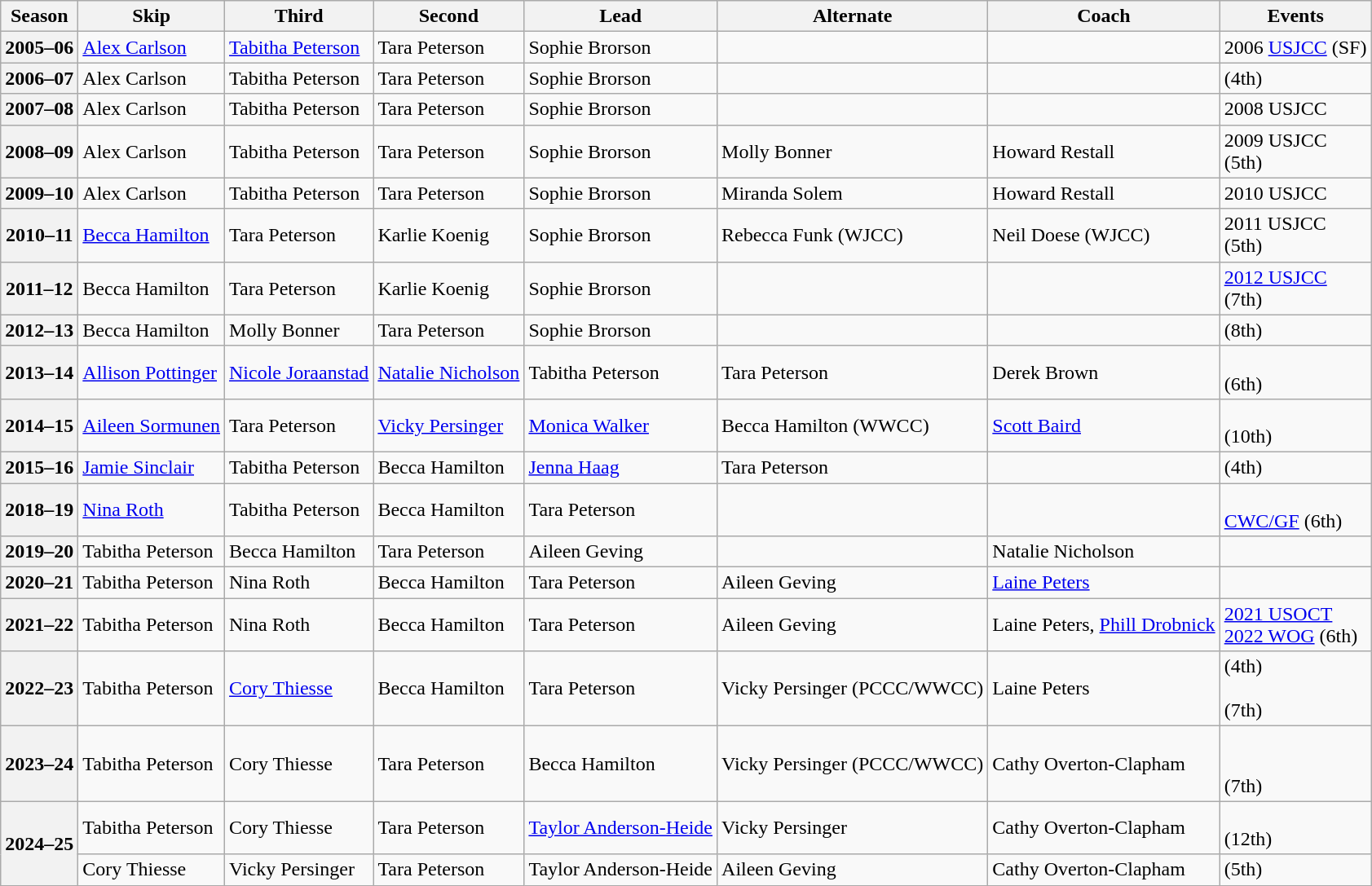<table class="wikitable">
<tr>
<th scope="col">Season</th>
<th scope="col">Skip</th>
<th scope="col">Third</th>
<th scope="col">Second</th>
<th scope="col">Lead</th>
<th scope="col">Alternate</th>
<th scope="col">Coach</th>
<th scope="col">Events</th>
</tr>
<tr>
<th scope="row">2005–06</th>
<td><a href='#'>Alex Carlson</a></td>
<td><a href='#'>Tabitha Peterson</a></td>
<td>Tara Peterson</td>
<td>Sophie Brorson</td>
<td></td>
<td></td>
<td>2006 <a href='#'>USJCC</a> (SF)</td>
</tr>
<tr>
<th scope="row">2006–07</th>
<td>Alex Carlson</td>
<td>Tabitha Peterson</td>
<td>Tara Peterson</td>
<td>Sophie Brorson</td>
<td></td>
<td></td>
<td> (4th)</td>
</tr>
<tr>
<th scope="row">2007–08</th>
<td>Alex Carlson</td>
<td>Tabitha Peterson</td>
<td>Tara Peterson</td>
<td>Sophie Brorson</td>
<td></td>
<td></td>
<td>2008 USJCC </td>
</tr>
<tr>
<th scope="row">2008–09</th>
<td>Alex Carlson</td>
<td>Tabitha Peterson</td>
<td>Tara Peterson</td>
<td>Sophie Brorson</td>
<td>Molly Bonner</td>
<td>Howard Restall</td>
<td>2009 USJCC <br> (5th)</td>
</tr>
<tr>
<th scope="row">2009–10</th>
<td>Alex Carlson</td>
<td>Tabitha Peterson</td>
<td>Tara Peterson</td>
<td>Sophie Brorson</td>
<td>Miranda Solem</td>
<td>Howard Restall</td>
<td>2010 USJCC <br> </td>
</tr>
<tr>
<th scope="row">2010–11</th>
<td><a href='#'>Becca Hamilton</a></td>
<td>Tara Peterson</td>
<td>Karlie Koenig</td>
<td>Sophie Brorson</td>
<td>Rebecca Funk (WJCC)</td>
<td>Neil Doese (WJCC)</td>
<td>2011 USJCC <br> (5th)</td>
</tr>
<tr>
<th scope="row">2011–12</th>
<td>Becca Hamilton</td>
<td>Tara Peterson</td>
<td>Karlie Koenig</td>
<td>Sophie Brorson</td>
<td></td>
<td></td>
<td><a href='#'>2012 USJCC</a> <br> (7th)</td>
</tr>
<tr>
<th scope="row">2012–13</th>
<td>Becca Hamilton</td>
<td>Molly Bonner</td>
<td>Tara Peterson</td>
<td>Sophie Brorson</td>
<td></td>
<td></td>
<td> (8th)</td>
</tr>
<tr>
<th scope="row">2013–14</th>
<td><a href='#'>Allison Pottinger</a></td>
<td><a href='#'>Nicole Joraanstad</a></td>
<td><a href='#'>Natalie Nicholson</a></td>
<td>Tabitha Peterson</td>
<td>Tara Peterson</td>
<td>Derek Brown</td>
<td> <br> (6th)</td>
</tr>
<tr>
<th scope="row">2014–15</th>
<td><a href='#'>Aileen Sormunen</a></td>
<td>Tara Peterson</td>
<td><a href='#'>Vicky Persinger</a></td>
<td><a href='#'>Monica Walker</a></td>
<td>Becca Hamilton (WWCC)</td>
<td><a href='#'>Scott Baird</a></td>
<td> <br> (10th)</td>
</tr>
<tr>
<th scope="row">2015–16</th>
<td><a href='#'>Jamie Sinclair</a></td>
<td>Tabitha Peterson</td>
<td>Becca Hamilton</td>
<td><a href='#'>Jenna Haag</a></td>
<td>Tara Peterson</td>
<td></td>
<td> (4th)</td>
</tr>
<tr>
<th scope="row">2018–19</th>
<td><a href='#'>Nina Roth</a></td>
<td>Tabitha Peterson</td>
<td>Becca Hamilton</td>
<td>Tara Peterson</td>
<td></td>
<td></td>
<td> <br><a href='#'>CWC/GF</a> (6th)</td>
</tr>
<tr>
<th scope="row">2019–20</th>
<td>Tabitha Peterson</td>
<td>Becca Hamilton</td>
<td>Tara Peterson</td>
<td>Aileen Geving</td>
<td></td>
<td>Natalie Nicholson</td>
<td> </td>
</tr>
<tr>
<th scope="row">2020–21</th>
<td>Tabitha Peterson</td>
<td>Nina Roth</td>
<td>Becca Hamilton</td>
<td>Tara Peterson</td>
<td>Aileen Geving</td>
<td><a href='#'>Laine Peters</a></td>
<td> </td>
</tr>
<tr>
<th scope="row">2021–22</th>
<td>Tabitha Peterson</td>
<td>Nina Roth</td>
<td>Becca Hamilton</td>
<td>Tara Peterson</td>
<td>Aileen Geving</td>
<td>Laine Peters, <a href='#'>Phill Drobnick</a></td>
<td><a href='#'>2021 USOCT</a>  <br> <a href='#'>2022 WOG</a> (6th)</td>
</tr>
<tr>
<th scope="row">2022–23</th>
<td>Tabitha Peterson</td>
<td><a href='#'>Cory Thiesse</a></td>
<td>Becca Hamilton</td>
<td>Tara Peterson</td>
<td>Vicky Persinger (PCCC/WWCC)</td>
<td>Laine Peters</td>
<td> (4th) <br>   <br>  (7th)</td>
</tr>
<tr>
<th scope="row">2023–24</th>
<td>Tabitha Peterson</td>
<td>Cory Thiesse</td>
<td>Tara Peterson</td>
<td>Becca Hamilton</td>
<td>Vicky Persinger (PCCC/WWCC)</td>
<td>Cathy Overton-Clapham</td>
<td>  <br>   <br>  (7th)</td>
</tr>
<tr>
<th scope="row" rowspan=2>2024–25</th>
<td>Tabitha Peterson</td>
<td>Cory Thiesse</td>
<td>Tara Peterson</td>
<td><a href='#'>Taylor Anderson-Heide</a></td>
<td>Vicky Persinger</td>
<td>Cathy Overton-Clapham</td>
<td>  <br>  (12th)</td>
</tr>
<tr>
<td>Cory Thiesse</td>
<td>Vicky Persinger</td>
<td>Tara Peterson</td>
<td>Taylor Anderson-Heide</td>
<td>Aileen Geving</td>
<td>Cathy Overton-Clapham</td>
<td> (5th)</td>
</tr>
</table>
